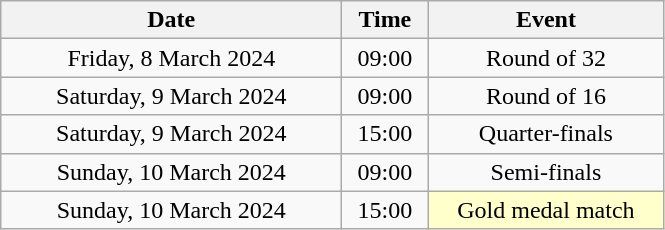<table class = "wikitable" style="text-align:center;">
<tr>
<th width=220>Date</th>
<th width=50>Time</th>
<th width=150>Event</th>
</tr>
<tr>
<td>Friday, 8 March 2024</td>
<td>09:00</td>
<td>Round of 32</td>
</tr>
<tr>
<td>Saturday, 9 March 2024</td>
<td>09:00</td>
<td>Round of 16</td>
</tr>
<tr>
<td>Saturday, 9 March 2024</td>
<td>15:00</td>
<td>Quarter-finals</td>
</tr>
<tr>
<td>Sunday, 10 March 2024</td>
<td>09:00</td>
<td>Semi-finals</td>
</tr>
<tr>
<td>Sunday, 10 March 2024</td>
<td>15:00</td>
<td bgcolor="ffffcc">Gold medal match</td>
</tr>
</table>
